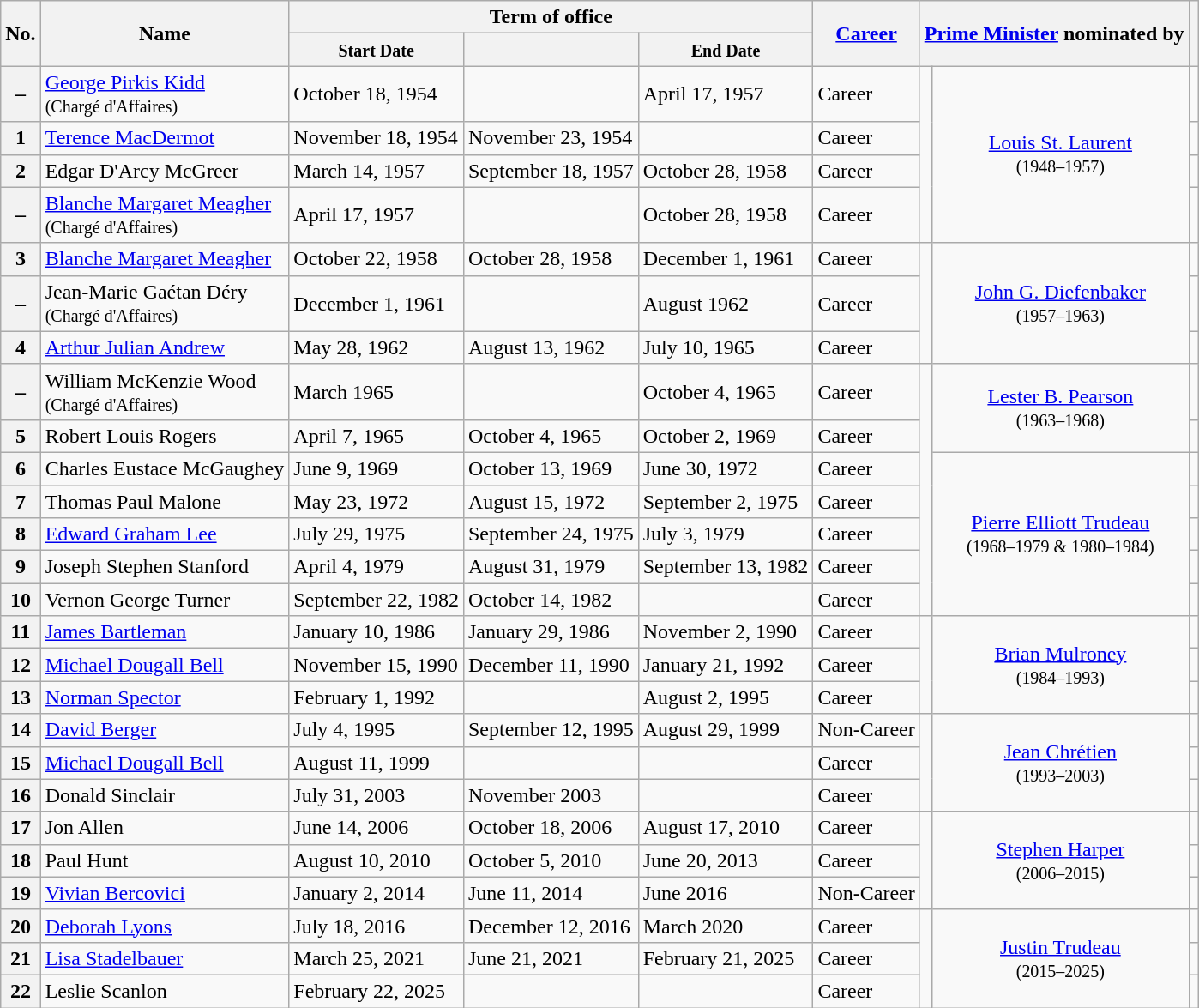<table class="wikitable">
<tr>
<th rowspan="2">No.</th>
<th rowspan="2">Name</th>
<th colspan="3">Term of office</th>
<th rowspan="2"><a href='#'>Career</a></th>
<th rowspan="2"; colspan="2"><a href='#'>Prime Minister</a> nominated by</th>
<th rowspan="2"></th>
</tr>
<tr>
<th><small>Start Date</small></th>
<th><small><a href='#'></a></small></th>
<th><small>End Date</small></th>
</tr>
<tr>
<th>–</th>
<td><a href='#'>George Pirkis Kidd</a><br><small>(Chargé d'Affaires)</small></td>
<td>October 18, 1954</td>
<td></td>
<td>April 17, 1957</td>
<td>Career</td>
<td rowspan="4"></td>
<td rowspan="4"style=text-align:center><a href='#'>Louis St. Laurent</a><br><small>(1948–1957)</small></td>
<td></td>
</tr>
<tr>
<th>1</th>
<td><a href='#'>Terence MacDermot</a></td>
<td>November 18, 1954</td>
<td>November 23, 1954</td>
<td></td>
<td>Career</td>
<td></td>
</tr>
<tr>
<th>2</th>
<td>Edgar D'Arcy McGreer</td>
<td>March 14, 1957</td>
<td>September 18, 1957</td>
<td>October 28, 1958</td>
<td>Career</td>
<td></td>
</tr>
<tr>
<th>–</th>
<td><a href='#'>Blanche Margaret Meagher</a><br><small>(Chargé d'Affaires)</small></td>
<td>April 17, 1957</td>
<td></td>
<td>October 28, 1958</td>
<td>Career</td>
<td></td>
</tr>
<tr>
<th>3</th>
<td><a href='#'>Blanche Margaret Meagher</a></td>
<td>October 22, 1958</td>
<td>October 28, 1958</td>
<td>December 1, 1961</td>
<td>Career</td>
<td rowspan="3"></td>
<td rowspan="3"style=text-align:center><a href='#'>John G. Diefenbaker</a><br><small>(1957–1963)</small></td>
<td></td>
</tr>
<tr>
<th>–</th>
<td>Jean-Marie Gaétan Déry<br><small>(Chargé d'Affaires)</small></td>
<td>December 1, 1961</td>
<td></td>
<td>August 1962</td>
<td>Career</td>
<td></td>
</tr>
<tr>
<th>4</th>
<td><a href='#'>Arthur Julian Andrew</a></td>
<td>May 28, 1962</td>
<td>August 13, 1962</td>
<td>July 10, 1965</td>
<td>Career</td>
<td></td>
</tr>
<tr>
<th>–</th>
<td>William McKenzie Wood<br><small>(Chargé d'Affaires)</small></td>
<td>March 1965</td>
<td></td>
<td>October 4, 1965</td>
<td>Career</td>
<td rowspan="7"></td>
<td rowspan="2"style=text-align:center><a href='#'>Lester B. Pearson</a><br><small>(1963–1968)</small></td>
<td></td>
</tr>
<tr>
<th>5</th>
<td>Robert Louis Rogers</td>
<td>April 7, 1965</td>
<td>October 4, 1965</td>
<td>October 2, 1969</td>
<td>Career</td>
<td></td>
</tr>
<tr>
<th>6</th>
<td>Charles Eustace McGaughey</td>
<td>June 9, 1969</td>
<td>October 13, 1969</td>
<td>June 30, 1972</td>
<td>Career</td>
<td style="text-align:center" rowspan="5"><a href='#'>Pierre Elliott Trudeau</a><br><small>(1968–1979 & 1980–1984)</small></td>
<td></td>
</tr>
<tr>
<th>7</th>
<td>Thomas Paul Malone</td>
<td>May 23, 1972</td>
<td>August 15, 1972</td>
<td>September 2, 1975</td>
<td>Career</td>
<td></td>
</tr>
<tr>
<th>8</th>
<td><a href='#'>Edward Graham Lee</a></td>
<td>July 29, 1975</td>
<td>September 24, 1975</td>
<td>July 3, 1979</td>
<td>Career</td>
<td></td>
</tr>
<tr>
<th>9</th>
<td>Joseph Stephen Stanford</td>
<td>April 4, 1979</td>
<td>August 31, 1979</td>
<td>September 13, 1982</td>
<td>Career</td>
<td></td>
</tr>
<tr>
<th>10</th>
<td>Vernon George Turner</td>
<td>September 22, 1982</td>
<td>October 14, 1982</td>
<td></td>
<td>Career</td>
<td></td>
</tr>
<tr>
<th>11</th>
<td><a href='#'>James Bartleman</a></td>
<td>January 10, 1986</td>
<td>January 29, 1986</td>
<td>November 2, 1990</td>
<td>Career</td>
<td rowspan="3"></td>
<td rowspan="3"style=text-align:center><a href='#'>Brian Mulroney</a><br><small>(1984–1993)</small></td>
<td></td>
</tr>
<tr>
<th>12</th>
<td><a href='#'>Michael Dougall Bell</a></td>
<td>November 15, 1990</td>
<td>December 11, 1990</td>
<td>January 21, 1992</td>
<td>Career</td>
<td></td>
</tr>
<tr>
<th>13</th>
<td><a href='#'>Norman Spector</a></td>
<td>February 1, 1992</td>
<td></td>
<td>August 2, 1995</td>
<td>Career</td>
<td></td>
</tr>
<tr>
<th>14</th>
<td><a href='#'>David Berger</a></td>
<td>July 4, 1995</td>
<td>September 12, 1995</td>
<td>August 29, 1999</td>
<td>Non-Career</td>
<td rowspan="3"></td>
<td rowspan="3"style=text-align:center><a href='#'>Jean Chrétien</a><br><small>(1993–2003)</small></td>
<td></td>
</tr>
<tr>
<th>15</th>
<td><a href='#'>Michael Dougall Bell</a></td>
<td>August 11, 1999</td>
<td></td>
<td></td>
<td>Career</td>
<td></td>
</tr>
<tr>
<th>16</th>
<td>Donald Sinclair</td>
<td>July 31, 2003</td>
<td>November 2003</td>
<td></td>
<td>Career</td>
<td></td>
</tr>
<tr>
<th>17</th>
<td>Jon Allen</td>
<td>June 14, 2006</td>
<td>October 18, 2006</td>
<td>August 17, 2010</td>
<td>Career</td>
<td rowspan="3"></td>
<td rowspan="3"style=text-align:center><a href='#'>Stephen Harper</a><br><small>(2006–2015)</small></td>
<td></td>
</tr>
<tr>
<th>18</th>
<td>Paul Hunt</td>
<td>August 10, 2010</td>
<td>October 5, 2010</td>
<td>June 20, 2013</td>
<td>Career</td>
<td></td>
</tr>
<tr>
<th>19</th>
<td><a href='#'>Vivian Bercovici</a></td>
<td>January 2, 2014</td>
<td>June 11, 2014</td>
<td>June 2016</td>
<td>Non-Career</td>
<td></td>
</tr>
<tr>
<th>20</th>
<td><a href='#'>Deborah Lyons</a></td>
<td>July 18, 2016</td>
<td>December 12, 2016</td>
<td>March 2020</td>
<td>Career</td>
<td rowspan="3"></td>
<td rowspan="3" style="text-align:center"><a href='#'>Justin Trudeau</a><br><small>(2015–2025)</small></td>
<td></td>
</tr>
<tr>
<th>21</th>
<td><a href='#'>Lisa Stadelbauer</a></td>
<td>March 25, 2021</td>
<td>June 21, 2021</td>
<td>February 21, 2025</td>
<td>Career</td>
<td></td>
</tr>
<tr>
<th>22</th>
<td>Leslie Scanlon</td>
<td>February 22, 2025</td>
<td></td>
<td></td>
<td>Career</td>
<td></td>
</tr>
</table>
